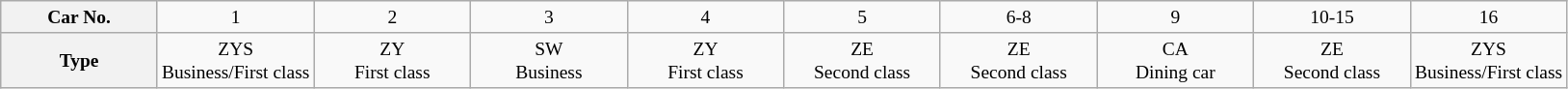<table class="wikitable" style="text-align: center; font-size: small;">
<tr>
<th>Car No.</th>
<td>1</td>
<td>2</td>
<td>3</td>
<td>4</td>
<td>5</td>
<td>6-8</td>
<td>9</td>
<td>10-15</td>
<td>16</td>
</tr>
<tr>
<th style="width: 10%;">Type</th>
<td style="width: 10%;">ZYS<br>Business/First class</td>
<td style="width: 10%;">ZY<br>First class</td>
<td style="width: 10%;">SW<br>Business</td>
<td style="width: 10%;">ZY<br>First class</td>
<td style="width: 10%;">ZE<br>Second class </td>
<td style="width: 10%;">ZE<br>Second class</td>
<td style="width: 10%;">CA<br>Dining car</td>
<td style="width: 10%;">ZE<br>Second class</td>
<td style="width: 10%;">ZYS<br>Business/First class</td>
</tr>
</table>
